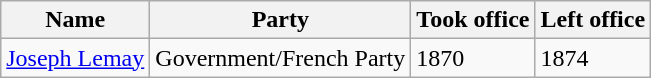<table class="wikitable">
<tr>
<th>Name</th>
<th>Party</th>
<th>Took office</th>
<th>Left office</th>
</tr>
<tr>
<td><a href='#'>Joseph Lemay</a></td>
<td>Government/French Party</td>
<td>1870</td>
<td>1874</td>
</tr>
</table>
